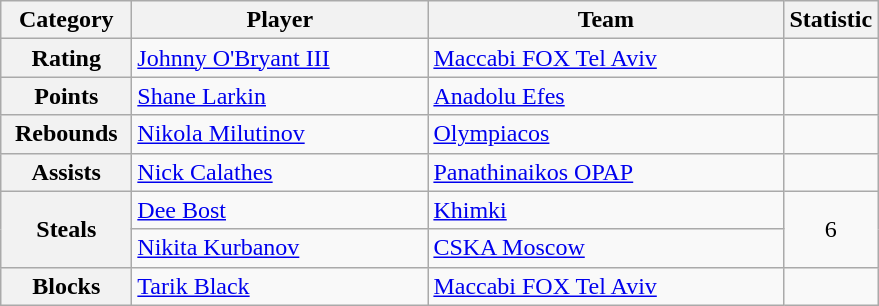<table class="wikitable">
<tr>
<th width=80>Category</th>
<th width=190>Player</th>
<th width=230>Team</th>
<th>Statistic</th>
</tr>
<tr>
<th>Rating</th>
<td> <a href='#'>Johnny O'Bryant III</a></td>
<td> <a href='#'>Maccabi FOX Tel Aviv</a></td>
<td></td>
</tr>
<tr>
<th>Points</th>
<td> <a href='#'>Shane Larkin</a></td>
<td> <a href='#'>Anadolu Efes</a></td>
<td></td>
</tr>
<tr>
<th>Rebounds</th>
<td> <a href='#'>Nikola Milutinov</a></td>
<td> <a href='#'>Olympiacos</a></td>
<td></td>
</tr>
<tr>
<th>Assists</th>
<td> <a href='#'>Nick Calathes</a></td>
<td> <a href='#'>Panathinaikos OPAP</a></td>
<td></td>
</tr>
<tr>
<th rowspan=2>Steals</th>
<td> <a href='#'>Dee Bost</a></td>
<td> <a href='#'>Khimki</a></td>
<td rowspan=2 style="text-align:center;">6</td>
</tr>
<tr>
<td> <a href='#'>Nikita Kurbanov</a></td>
<td> <a href='#'>CSKA Moscow</a></td>
</tr>
<tr>
<th>Blocks</th>
<td> <a href='#'>Tarik Black</a></td>
<td> <a href='#'>Maccabi FOX Tel Aviv</a></td>
<td></td>
</tr>
</table>
